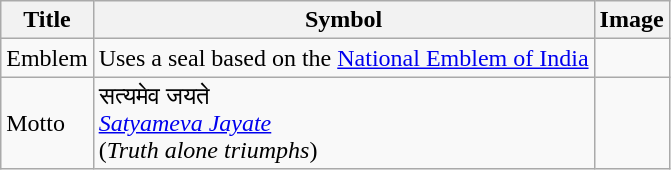<table class="wikitable">
<tr>
<th>Title</th>
<th>Symbol</th>
<th>Image</th>
</tr>
<tr>
<td>Emblem</td>
<td>Uses a seal based on the <a href='#'>National Emblem of India</a></td>
<td></td>
</tr>
<tr>
<td>Motto</td>
<td>सत्यमेव जयते<br> <em><a href='#'>Satyameva Jayate</a></em><br> (<em>Truth alone triumphs</em>)</td>
<td></td>
</tr>
</table>
